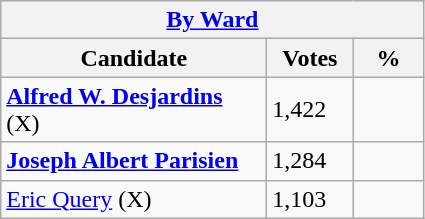<table class="wikitable">
<tr>
<th colspan="3"><a href='#'>By Ward</a></th>
</tr>
<tr>
<th style="width: 170px">Candidate</th>
<th style="width: 50px">Votes</th>
<th style="width: 40px">%</th>
</tr>
<tr>
<td><strong><a href='#'>Alfred W. Desjardins</a></strong> (X)</td>
<td>1,422</td>
<td></td>
</tr>
<tr>
<td><strong><a href='#'>Joseph Albert Parisien</a></strong></td>
<td>1,284</td>
<td></td>
</tr>
<tr>
<td><a href='#'>Eric Query</a> (X)</td>
<td>1,103</td>
<td></td>
</tr>
</table>
